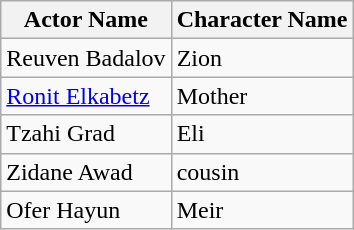<table class="wikitable">
<tr>
<th>Actor Name</th>
<th>Character Name</th>
</tr>
<tr>
<td>Reuven Badalov</td>
<td>Zion</td>
</tr>
<tr>
<td><a href='#'>Ronit Elkabetz</a></td>
<td>Mother</td>
</tr>
<tr>
<td>Tzahi Grad</td>
<td>Eli</td>
</tr>
<tr>
<td>Zidane Awad</td>
<td>cousin</td>
</tr>
<tr>
<td>Ofer Hayun</td>
<td>Meir</td>
</tr>
</table>
